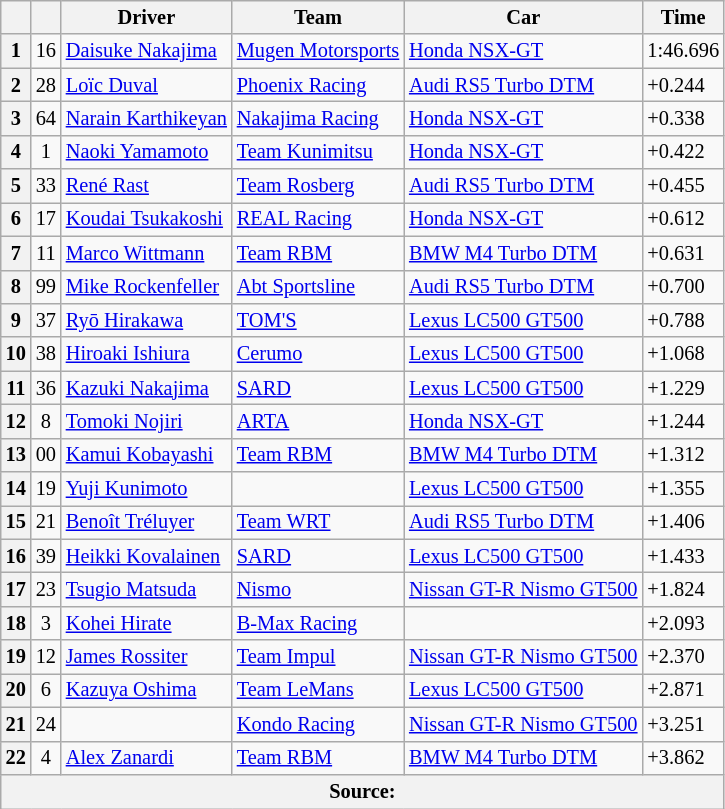<table class="wikitable" style="font-size: 85%">
<tr>
<th></th>
<th></th>
<th>Driver</th>
<th>Team</th>
<th>Car</th>
<th>Time</th>
</tr>
<tr>
<th>1</th>
<td align="center">16</td>
<td> <a href='#'>Daisuke Nakajima</a></td>
<td><a href='#'>Mugen Motorsports</a></td>
<td><a href='#'>Honda NSX-GT</a></td>
<td>1:46.696</td>
</tr>
<tr>
<th>2</th>
<td align="center">28</td>
<td> <a href='#'>Loïc Duval</a></td>
<td><a href='#'>Phoenix Racing</a></td>
<td><a href='#'>Audi RS5 Turbo DTM</a></td>
<td>+0.244</td>
</tr>
<tr>
<th>3</th>
<td align="center">64</td>
<td> <a href='#'>Narain Karthikeyan</a></td>
<td><a href='#'>Nakajima Racing</a></td>
<td><a href='#'>Honda NSX-GT</a></td>
<td>+0.338</td>
</tr>
<tr>
<th>4</th>
<td align="center">1</td>
<td> <a href='#'>Naoki Yamamoto</a></td>
<td><a href='#'>Team Kunimitsu</a></td>
<td><a href='#'>Honda NSX-GT</a></td>
<td>+0.422</td>
</tr>
<tr>
<th>5</th>
<td align="center">33</td>
<td> <a href='#'>René Rast</a></td>
<td><a href='#'>Team Rosberg</a></td>
<td><a href='#'>Audi RS5 Turbo DTM</a></td>
<td>+0.455</td>
</tr>
<tr>
<th>6</th>
<td align="center">17</td>
<td> <a href='#'>Koudai Tsukakoshi</a></td>
<td><a href='#'>REAL Racing</a></td>
<td><a href='#'>Honda NSX-GT</a></td>
<td>+0.612</td>
</tr>
<tr>
<th>7</th>
<td align="center">11</td>
<td> <a href='#'>Marco Wittmann</a></td>
<td><a href='#'>Team RBM</a></td>
<td><a href='#'>BMW M4 Turbo DTM</a></td>
<td>+0.631</td>
</tr>
<tr>
<th>8</th>
<td align="center">99</td>
<td> <a href='#'>Mike Rockenfeller</a></td>
<td><a href='#'>Abt Sportsline</a></td>
<td><a href='#'>Audi RS5 Turbo DTM</a></td>
<td>+0.700</td>
</tr>
<tr>
<th>9</th>
<td align="center">37</td>
<td> <a href='#'>Ryō Hirakawa</a></td>
<td><a href='#'>TOM'S</a></td>
<td><a href='#'>Lexus LC500 GT500</a></td>
<td>+0.788</td>
</tr>
<tr>
<th>10</th>
<td align="center">38</td>
<td> <a href='#'>Hiroaki Ishiura</a></td>
<td><a href='#'>Cerumo</a></td>
<td><a href='#'>Lexus LC500 GT500</a></td>
<td>+1.068</td>
</tr>
<tr>
<th>11</th>
<td align="center">36</td>
<td> <a href='#'>Kazuki Nakajima</a></td>
<td><a href='#'>SARD</a></td>
<td><a href='#'>Lexus LC500 GT500</a></td>
<td>+1.229</td>
</tr>
<tr>
<th>12</th>
<td align="center">8</td>
<td> <a href='#'>Tomoki Nojiri</a></td>
<td><a href='#'>ARTA</a></td>
<td><a href='#'>Honda NSX-GT</a></td>
<td>+1.244</td>
</tr>
<tr>
<th>13</th>
<td align="center">00</td>
<td> <a href='#'>Kamui Kobayashi</a></td>
<td><a href='#'>Team RBM</a></td>
<td><a href='#'>BMW M4 Turbo DTM</a></td>
<td>+1.312</td>
</tr>
<tr>
<th>14</th>
<td align="center">19</td>
<td> <a href='#'>Yuji Kunimoto</a></td>
<td></td>
<td><a href='#'>Lexus LC500 GT500</a></td>
<td>+1.355</td>
</tr>
<tr>
<th>15</th>
<td align="center">21</td>
<td> <a href='#'>Benoît Tréluyer</a></td>
<td><a href='#'>Team WRT</a></td>
<td><a href='#'>Audi RS5 Turbo DTM</a></td>
<td>+1.406</td>
</tr>
<tr>
<th>16</th>
<td align="center">39</td>
<td> <a href='#'>Heikki Kovalainen</a></td>
<td><a href='#'>SARD</a></td>
<td><a href='#'>Lexus LC500 GT500</a></td>
<td>+1.433</td>
</tr>
<tr>
<th>17</th>
<td align="center">23</td>
<td> <a href='#'>Tsugio Matsuda</a></td>
<td><a href='#'>Nismo</a></td>
<td><a href='#'>Nissan GT-R Nismo GT500</a></td>
<td>+1.824</td>
</tr>
<tr>
<th>18</th>
<td align="center">3</td>
<td> <a href='#'>Kohei Hirate</a></td>
<td><a href='#'>B-Max Racing</a></td>
<td></td>
<td>+2.093</td>
</tr>
<tr>
<th>19</th>
<td align="center">12</td>
<td> <a href='#'>James Rossiter</a></td>
<td><a href='#'>Team Impul</a></td>
<td><a href='#'>Nissan GT-R Nismo GT500</a></td>
<td>+2.370</td>
</tr>
<tr>
<th>20</th>
<td align="center">6</td>
<td> <a href='#'>Kazuya Oshima</a></td>
<td><a href='#'>Team LeMans</a></td>
<td><a href='#'>Lexus LC500 GT500</a></td>
<td>+2.871</td>
</tr>
<tr>
<th>21</th>
<td align="center">24</td>
<td></td>
<td><a href='#'>Kondo Racing</a></td>
<td><a href='#'>Nissan GT-R Nismo GT500</a></td>
<td>+3.251</td>
</tr>
<tr>
<th>22</th>
<td align="center">4</td>
<td> <a href='#'>Alex Zanardi</a></td>
<td><a href='#'>Team RBM</a></td>
<td><a href='#'>BMW M4 Turbo DTM</a></td>
<td>+3.862</td>
</tr>
<tr>
<th colspan=6>Source:</th>
</tr>
</table>
